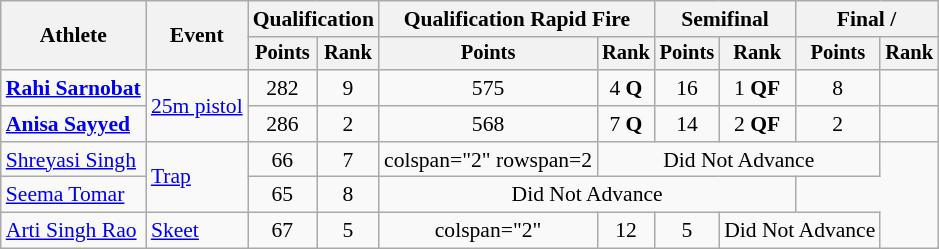<table class=wikitable style="text-align:center; font-size:90%">
<tr>
<th rowspan=2>Athlete</th>
<th rowspan=2>Event</th>
<th colspan=2>Qualification</th>
<th colspan=2>Qualification Rapid Fire</th>
<th colspan=2>Semifinal</th>
<th colspan=2>Final / </th>
</tr>
<tr style="font-size:95%">
<th>Points</th>
<th>Rank</th>
<th>Points</th>
<th>Rank</th>
<th>Points</th>
<th>Rank</th>
<th>Points</th>
<th>Rank</th>
</tr>
<tr>
<td align=left><strong><a href='#'>Rahi Sarnobat</a></strong></td>
<td align=left rowspan=2><a href='#'>25m pistol</a></td>
<td>282</td>
<td>9</td>
<td>575</td>
<td>4 <strong>Q</strong></td>
<td>16</td>
<td>1 <strong>QF</strong></td>
<td>8</td>
<td></td>
</tr>
<tr>
<td align=left><strong><a href='#'>Anisa Sayyed</a></strong></td>
<td>286</td>
<td>2</td>
<td>568</td>
<td>7 <strong>Q</strong></td>
<td>14</td>
<td>2 <strong>QF</strong></td>
<td>2</td>
<td></td>
</tr>
<tr>
<td align=left><a href='#'>Shreyasi Singh</a></td>
<td align=left rowspan=2><a href='#'>Trap</a></td>
<td>66</td>
<td>7</td>
<td>colspan="2" rowspan=2 </td>
<td colspan="4">Did Not Advance</td>
</tr>
<tr>
<td align=left><a href='#'>Seema Tomar</a></td>
<td>65</td>
<td>8</td>
<td colspan="4">Did Not Advance</td>
</tr>
<tr>
<td align=left><a href='#'>Arti Singh Rao</a></td>
<td align=left><a href='#'>Skeet</a></td>
<td>67</td>
<td>5</td>
<td>colspan="2" </td>
<td>12</td>
<td>5</td>
<td colspan="2">Did Not Advance</td>
</tr>
</table>
